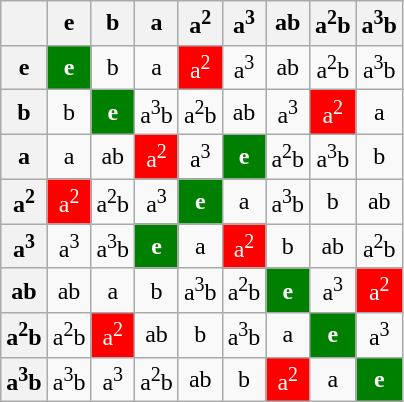<table class="wikitable floatright">
<tr>
<th></th>
<th>e</th>
<th>b</th>
<th>a</th>
<th>a<sup>2</sup></th>
<th>a<sup>3</sup></th>
<th>ab</th>
<th>a<sup>2</sup>b</th>
<th>a<sup>3</sup>b</th>
</tr>
<tr align="center">
<th>e</th>
<td style="background: green; color: white;"><strong>e</strong></td>
<td>b</td>
<td>a</td>
<td style="background: red; color: white;">a<sup>2</sup></td>
<td>a<sup>3</sup></td>
<td>ab</td>
<td>a<sup>2</sup>b</td>
<td>a<sup>3</sup>b</td>
</tr>
<tr align="center">
<th>b</th>
<td>b</td>
<td style="background: green; color: white;"><strong>e</strong></td>
<td>a<sup>3</sup>b</td>
<td>a<sup>2</sup>b</td>
<td>ab</td>
<td>a<sup>3</sup></td>
<td style="background: red; color: white;">a<sup>2</sup></td>
<td>a</td>
</tr>
<tr align="center">
<th>a</th>
<td>a</td>
<td>ab</td>
<td style="background: red; color: white;">a<sup>2</sup></td>
<td>a<sup>3</sup></td>
<td style="background: green; color: white;"><strong>e</strong></td>
<td>a<sup>2</sup>b</td>
<td>a<sup>3</sup>b</td>
<td>b</td>
</tr>
<tr align="center">
<th>a<sup>2</sup></th>
<td style="background: red; color: white;">a<sup>2</sup></td>
<td>a<sup>2</sup>b</td>
<td>a<sup>3</sup></td>
<td style="background: green; color: white;"><strong>e</strong></td>
<td>a</td>
<td>a<sup>3</sup>b</td>
<td>b</td>
<td>ab</td>
</tr>
<tr align="center">
<th>a<sup>3</sup></th>
<td>a<sup>3</sup></td>
<td>a<sup>3</sup>b</td>
<td style="background: green; color: white;"><strong>e</strong></td>
<td>a</td>
<td style="background: red; color: white;">a<sup>2</sup></td>
<td>b</td>
<td>ab</td>
<td>a<sup>2</sup>b</td>
</tr>
<tr align="center">
<th>ab</th>
<td>ab</td>
<td>a</td>
<td>b</td>
<td>a<sup>3</sup>b</td>
<td>a<sup>2</sup>b</td>
<td style="background: green; color: white;"><strong>e</strong></td>
<td>a<sup>3</sup></td>
<td style="background: red; color: white;">a<sup>2</sup></td>
</tr>
<tr align="center">
<th>a<sup>2</sup>b</th>
<td>a<sup>2</sup>b</td>
<td style="background: red; color: white;">a<sup>2</sup></td>
<td>ab</td>
<td>b</td>
<td>a<sup>3</sup>b</td>
<td>a</td>
<td style="background: green; color: white;"><strong>e</strong></td>
<td>a<sup>3</sup></td>
</tr>
<tr align="center">
<th>a<sup>3</sup>b</th>
<td>a<sup>3</sup>b</td>
<td>a<sup>3</sup></td>
<td>a<sup>2</sup>b</td>
<td>ab</td>
<td>b</td>
<td style="background: red; color: white;">a<sup>2</sup></td>
<td>a</td>
<td style="background: green; color: white;"><strong>e</strong></td>
</tr>
</table>
